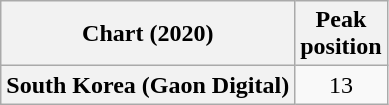<table class="wikitable plainrowheaders" style="text-align:center">
<tr>
<th>Chart (2020)</th>
<th>Peak<br>position</th>
</tr>
<tr>
<th scope="row">South Korea (Gaon Digital)</th>
<td>13</td>
</tr>
</table>
